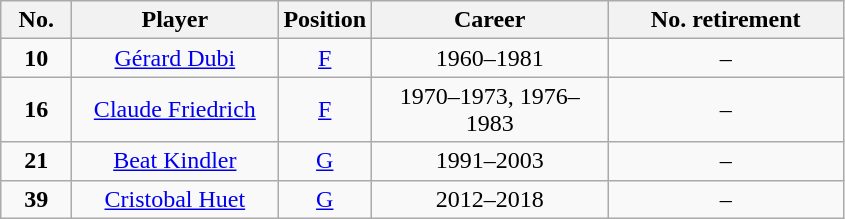<table class="wikitable sortable" style="text-align:center">
<tr>
<th width=40px>No.</th>
<th width=130px>Player</th>
<th width=40px>Position</th>
<th width=150px>Career</th>
<th width=150px>No. retirement</th>
</tr>
<tr>
<td><strong>10</strong></td>
<td><a href='#'>Gérard Dubi</a></td>
<td><a href='#'>F</a></td>
<td>1960–1981</td>
<td>–</td>
</tr>
<tr>
<td><strong>16</strong></td>
<td><a href='#'>Claude Friedrich</a></td>
<td><a href='#'>F</a></td>
<td>1970–1973, 1976–1983</td>
<td>–</td>
</tr>
<tr>
<td><strong>21</strong></td>
<td><a href='#'>Beat Kindler</a></td>
<td><a href='#'>G</a></td>
<td>1991–2003</td>
<td>–</td>
</tr>
<tr>
<td><strong>39</strong></td>
<td><a href='#'>Cristobal Huet</a></td>
<td><a href='#'>G</a></td>
<td>2012–2018</td>
<td>–</td>
</tr>
</table>
